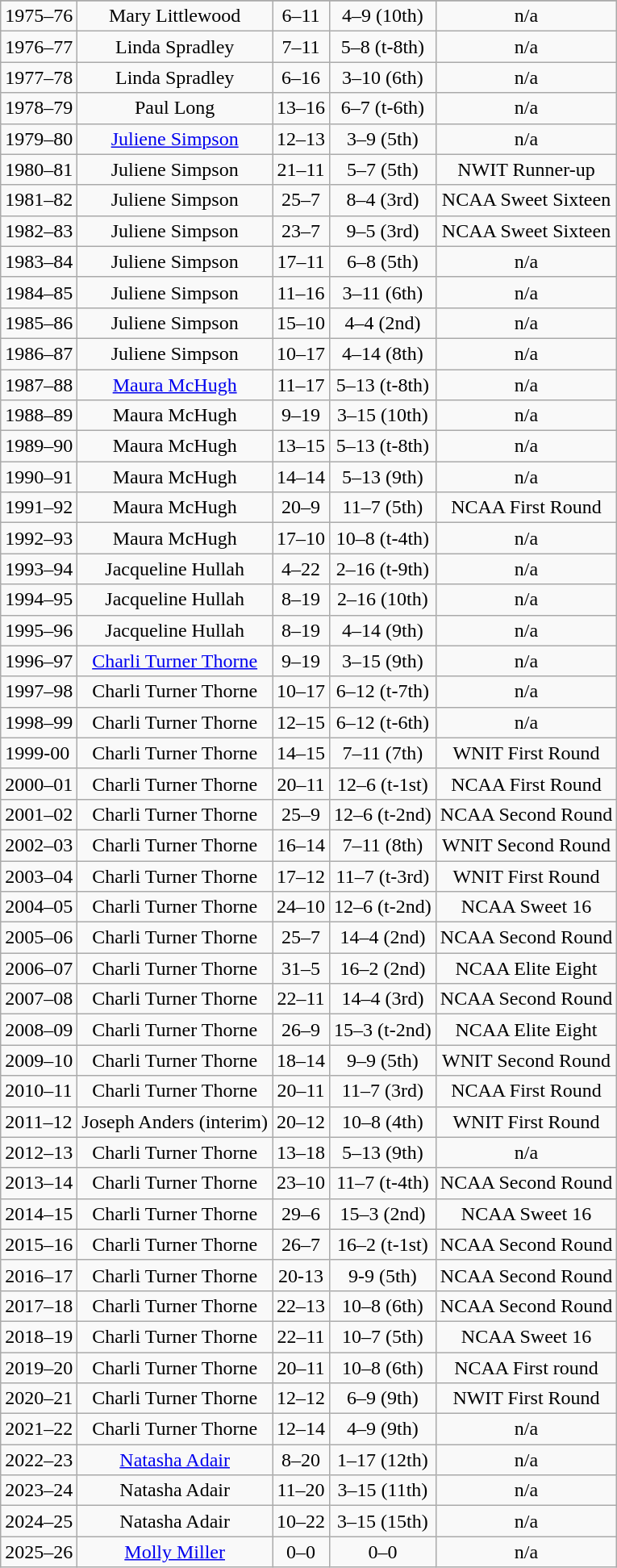<table class="wikitable" style="text-align:center">
<tr>
</tr>
<tr>
<td style="text-align:left">1975–76</td>
<td>Mary Littlewood</td>
<td>6–11</td>
<td>4–9 (10th)</td>
<td>n/a</td>
</tr>
<tr>
<td style="text-align:left">1976–77</td>
<td>Linda Spradley</td>
<td>7–11</td>
<td>5–8 (t-8th)</td>
<td>n/a</td>
</tr>
<tr>
<td style="text-align:left">1977–78</td>
<td>Linda Spradley</td>
<td>6–16</td>
<td>3–10 (6th)</td>
<td>n/a</td>
</tr>
<tr>
<td style="text-align:left">1978–79</td>
<td>Paul Long</td>
<td>13–16</td>
<td>6–7 (t-6th)</td>
<td>n/a</td>
</tr>
<tr>
<td style="text-align:left">1979–80</td>
<td><a href='#'>Juliene Simpson</a></td>
<td>12–13</td>
<td>3–9 (5th)</td>
<td>n/a</td>
</tr>
<tr>
<td style="text-align:left">1980–81</td>
<td>Juliene Simpson</td>
<td>21–11</td>
<td>5–7 (5th)</td>
<td>NWIT Runner-up</td>
</tr>
<tr>
<td style="text-align:left">1981–82</td>
<td>Juliene Simpson</td>
<td>25–7</td>
<td>8–4 (3rd)</td>
<td>NCAA Sweet Sixteen</td>
</tr>
<tr>
<td style="text-align:left">1982–83</td>
<td>Juliene Simpson</td>
<td>23–7</td>
<td>9–5 (3rd)</td>
<td>NCAA Sweet Sixteen</td>
</tr>
<tr>
<td style="text-align:left">1983–84</td>
<td>Juliene Simpson</td>
<td>17–11</td>
<td>6–8 (5th)</td>
<td>n/a</td>
</tr>
<tr>
<td style="text-align:left">1984–85</td>
<td>Juliene Simpson</td>
<td>11–16</td>
<td>3–11 (6th)</td>
<td>n/a</td>
</tr>
<tr>
<td style="text-align:left">1985–86</td>
<td>Juliene Simpson</td>
<td>15–10</td>
<td>4–4 (2nd)</td>
<td>n/a</td>
</tr>
<tr>
<td style="text-align:left">1986–87</td>
<td>Juliene Simpson</td>
<td>10–17</td>
<td>4–14 (8th)</td>
<td>n/a</td>
</tr>
<tr>
<td style="text-align:left">1987–88</td>
<td><a href='#'>Maura McHugh</a></td>
<td>11–17</td>
<td>5–13 (t-8th)</td>
<td>n/a</td>
</tr>
<tr>
<td style="text-align:left">1988–89</td>
<td>Maura McHugh</td>
<td>9–19</td>
<td>3–15 (10th)</td>
<td>n/a</td>
</tr>
<tr>
<td style="text-align:left">1989–90</td>
<td>Maura McHugh</td>
<td>13–15</td>
<td>5–13 (t-8th)</td>
<td>n/a</td>
</tr>
<tr>
<td style="text-align:left">1990–91</td>
<td>Maura McHugh</td>
<td>14–14</td>
<td>5–13 (9th)</td>
<td>n/a</td>
</tr>
<tr>
<td style="text-align:left">1991–92</td>
<td>Maura McHugh</td>
<td>20–9</td>
<td>11–7 (5th)</td>
<td>NCAA First Round</td>
</tr>
<tr>
<td style="text-align:left">1992–93</td>
<td>Maura McHugh</td>
<td>17–10</td>
<td>10–8 (t-4th)</td>
<td>n/a</td>
</tr>
<tr>
<td style="text-align:left">1993–94</td>
<td>Jacqueline Hullah</td>
<td>4–22</td>
<td>2–16 (t-9th)</td>
<td>n/a</td>
</tr>
<tr>
<td style="text-align:left">1994–95</td>
<td>Jacqueline Hullah</td>
<td>8–19</td>
<td>2–16 (10th)</td>
<td>n/a</td>
</tr>
<tr>
<td style="text-align:left">1995–96</td>
<td>Jacqueline Hullah</td>
<td>8–19</td>
<td>4–14 (9th)</td>
<td>n/a</td>
</tr>
<tr>
<td style="text-align:left">1996–97</td>
<td><a href='#'>Charli Turner Thorne</a></td>
<td>9–19</td>
<td>3–15 (9th)</td>
<td>n/a</td>
</tr>
<tr>
<td style="text-align:left">1997–98</td>
<td>Charli Turner Thorne</td>
<td>10–17</td>
<td>6–12 (t-7th)</td>
<td>n/a</td>
</tr>
<tr>
<td style="text-align:left">1998–99</td>
<td>Charli Turner Thorne</td>
<td>12–15</td>
<td>6–12 (t-6th)</td>
<td>n/a</td>
</tr>
<tr>
<td style="text-align:left">1999-00</td>
<td>Charli Turner Thorne</td>
<td>14–15</td>
<td>7–11 (7th)</td>
<td>WNIT First Round</td>
</tr>
<tr>
<td style="text-align:left">2000–01</td>
<td>Charli Turner Thorne</td>
<td>20–11</td>
<td>12–6 (t-1st)</td>
<td>NCAA First Round</td>
</tr>
<tr>
<td style="text-align:left">2001–02</td>
<td>Charli Turner Thorne</td>
<td>25–9</td>
<td>12–6 (t-2nd)</td>
<td>NCAA Second Round</td>
</tr>
<tr>
<td style="text-align:left">2002–03</td>
<td>Charli Turner Thorne</td>
<td>16–14</td>
<td>7–11 (8th)</td>
<td>WNIT Second Round</td>
</tr>
<tr>
<td style="text-align:left">2003–04</td>
<td>Charli Turner Thorne</td>
<td>17–12</td>
<td>11–7 (t-3rd)</td>
<td>WNIT First Round</td>
</tr>
<tr>
<td style="text-align:left">2004–05</td>
<td>Charli Turner Thorne</td>
<td>24–10</td>
<td>12–6 (t-2nd)</td>
<td>NCAA Sweet 16</td>
</tr>
<tr>
<td style="text-align:left">2005–06</td>
<td>Charli Turner Thorne</td>
<td>25–7</td>
<td>14–4 (2nd)</td>
<td>NCAA Second Round</td>
</tr>
<tr>
<td style="text-align:left">2006–07</td>
<td>Charli Turner Thorne</td>
<td>31–5</td>
<td>16–2 (2nd)</td>
<td>NCAA Elite Eight</td>
</tr>
<tr>
<td style="text-align:left">2007–08</td>
<td>Charli Turner Thorne</td>
<td>22–11</td>
<td>14–4 (3rd)</td>
<td>NCAA Second Round</td>
</tr>
<tr>
<td style="text-align:left">2008–09</td>
<td>Charli Turner Thorne</td>
<td>26–9</td>
<td>15–3 (t-2nd)</td>
<td>NCAA Elite Eight</td>
</tr>
<tr>
<td style="text-align:left">2009–10</td>
<td>Charli Turner Thorne</td>
<td>18–14</td>
<td>9–9 (5th)</td>
<td>WNIT Second Round</td>
</tr>
<tr>
<td style="text-align:left">2010–11</td>
<td>Charli Turner Thorne</td>
<td>20–11</td>
<td>11–7 (3rd)</td>
<td>NCAA First Round</td>
</tr>
<tr>
<td style="text-align:left">2011–12</td>
<td>Joseph Anders (interim)</td>
<td>20–12</td>
<td>10–8 (4th)</td>
<td>WNIT First Round</td>
</tr>
<tr>
<td style="text-align:left">2012–13</td>
<td>Charli Turner Thorne</td>
<td>13–18</td>
<td>5–13 (9th)</td>
<td>n/a</td>
</tr>
<tr>
<td style="text-align:left">2013–14</td>
<td>Charli Turner Thorne</td>
<td>23–10</td>
<td>11–7 (t-4th)</td>
<td>NCAA Second Round</td>
</tr>
<tr>
<td style="text-align:left">2014–15</td>
<td>Charli Turner Thorne</td>
<td>29–6</td>
<td>15–3 (2nd)</td>
<td>NCAA Sweet 16</td>
</tr>
<tr>
<td style="text-align:left">2015–16</td>
<td>Charli Turner Thorne</td>
<td>26–7</td>
<td>16–2 (t-1st)</td>
<td>NCAA Second Round</td>
</tr>
<tr>
<td style="text-align:left">2016–17</td>
<td>Charli Turner Thorne</td>
<td>20-13</td>
<td>9-9 (5th)</td>
<td>NCAA Second Round</td>
</tr>
<tr>
<td>2017–18</td>
<td>Charli Turner Thorne</td>
<td>22–13</td>
<td>10–8 (6th)</td>
<td>NCAA Second Round</td>
</tr>
<tr>
<td>2018–19</td>
<td>Charli Turner Thorne</td>
<td>22–11</td>
<td>10–7 (5th)</td>
<td>NCAA Sweet 16</td>
</tr>
<tr>
<td>2019–20</td>
<td>Charli Turner Thorne</td>
<td>20–11</td>
<td>10–8 (6th)</td>
<td>NCAA First round</td>
</tr>
<tr>
<td>2020–21</td>
<td>Charli Turner Thorne</td>
<td>12–12</td>
<td>6–9 (9th)</td>
<td>NWIT First Round</td>
</tr>
<tr>
<td>2021–22</td>
<td>Charli Turner Thorne</td>
<td>12–14</td>
<td>4–9 (9th)</td>
<td>n/a</td>
</tr>
<tr>
<td>2022–23</td>
<td><a href='#'>Natasha Adair</a></td>
<td>8–20</td>
<td>1–17 (12th)</td>
<td>n/a</td>
</tr>
<tr>
<td>2023–24</td>
<td>Natasha Adair</td>
<td>11–20</td>
<td>3–15 (11th)</td>
<td>n/a</td>
</tr>
<tr>
<td>2024–25</td>
<td>Natasha Adair</td>
<td>10–22</td>
<td>3–15 (15th)</td>
<td>n/a</td>
</tr>
<tr>
<td>2025–26</td>
<td><a href='#'>Molly Miller</a></td>
<td>0–0</td>
<td>0–0</td>
<td>n/a</td>
</tr>
</table>
